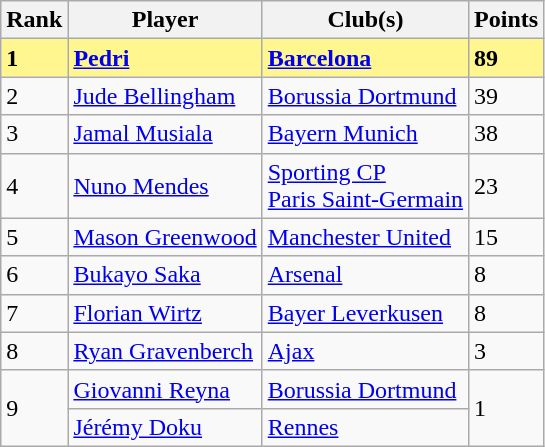<table class="wikitable plainrowheaders sortable">
<tr>
<th>Rank</th>
<th>Player</th>
<th>Club(s)</th>
<th>Points</th>
</tr>
<tr style="background-color:#FFF68F;font-weight:bold">
<td>1</td>
<td> <a href='#'>Pedri</a></td>
<td> <a href='#'>Barcelona</a></td>
<td>89</td>
</tr>
<tr>
<td>2</td>
<td> <a href='#'>Jude Bellingham</a></td>
<td> <a href='#'>Borussia Dortmund</a></td>
<td>39</td>
</tr>
<tr>
<td>3</td>
<td> <a href='#'>Jamal Musiala</a></td>
<td> <a href='#'>Bayern Munich</a></td>
<td>38</td>
</tr>
<tr>
<td>4</td>
<td> <a href='#'>Nuno Mendes</a></td>
<td> <a href='#'>Sporting CP</a><br> <a href='#'>Paris Saint-Germain</a></td>
<td>23</td>
</tr>
<tr>
<td>5</td>
<td> <a href='#'>Mason Greenwood</a></td>
<td> <a href='#'>Manchester United</a></td>
<td>15</td>
</tr>
<tr>
<td>6</td>
<td> <a href='#'>Bukayo Saka</a></td>
<td> <a href='#'>Arsenal</a></td>
<td>8</td>
</tr>
<tr>
<td>7</td>
<td> <a href='#'>Florian Wirtz</a></td>
<td> <a href='#'>Bayer Leverkusen</a></td>
<td>8</td>
</tr>
<tr>
<td>8</td>
<td> <a href='#'>Ryan Gravenberch</a></td>
<td> <a href='#'>Ajax</a></td>
<td>3</td>
</tr>
<tr>
<td rowspan=2>9</td>
<td> <a href='#'>Giovanni Reyna</a></td>
<td> <a href='#'>Borussia Dortmund</a></td>
<td rowspan=2>1</td>
</tr>
<tr>
<td> <a href='#'>Jérémy Doku</a></td>
<td> <a href='#'>Rennes</a></td>
</tr>
</table>
